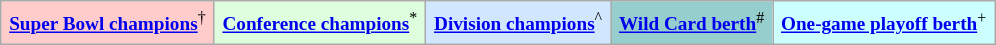<table class="wikitable" style="font-size: 80%">
<tr>
<td style="background-color:#FFCCCC;padding:0.4em;"><strong><a href='#'>Super Bowl champions</a></strong><sup>†</sup></td>
<td style="background-color:#DDFFDD;padding:0.4em;"><strong><a href='#'>Conference champions</a></strong><sup>*</sup></td>
<td style="background-color:#D0E7FF;padding:0.4em;"><strong><a href='#'>Division champions</a></strong><sup>^</sup></td>
<td style="background-color:#96CDCD;padding:0.4em;"><strong><a href='#'>Wild Card berth</a></strong><sup>#</sup></td>
<td style="background-color:#CCFFFF;padding:0.4em;"><strong><a href='#'>One-game playoff berth</a></strong><sup>+</sup></td>
</tr>
</table>
